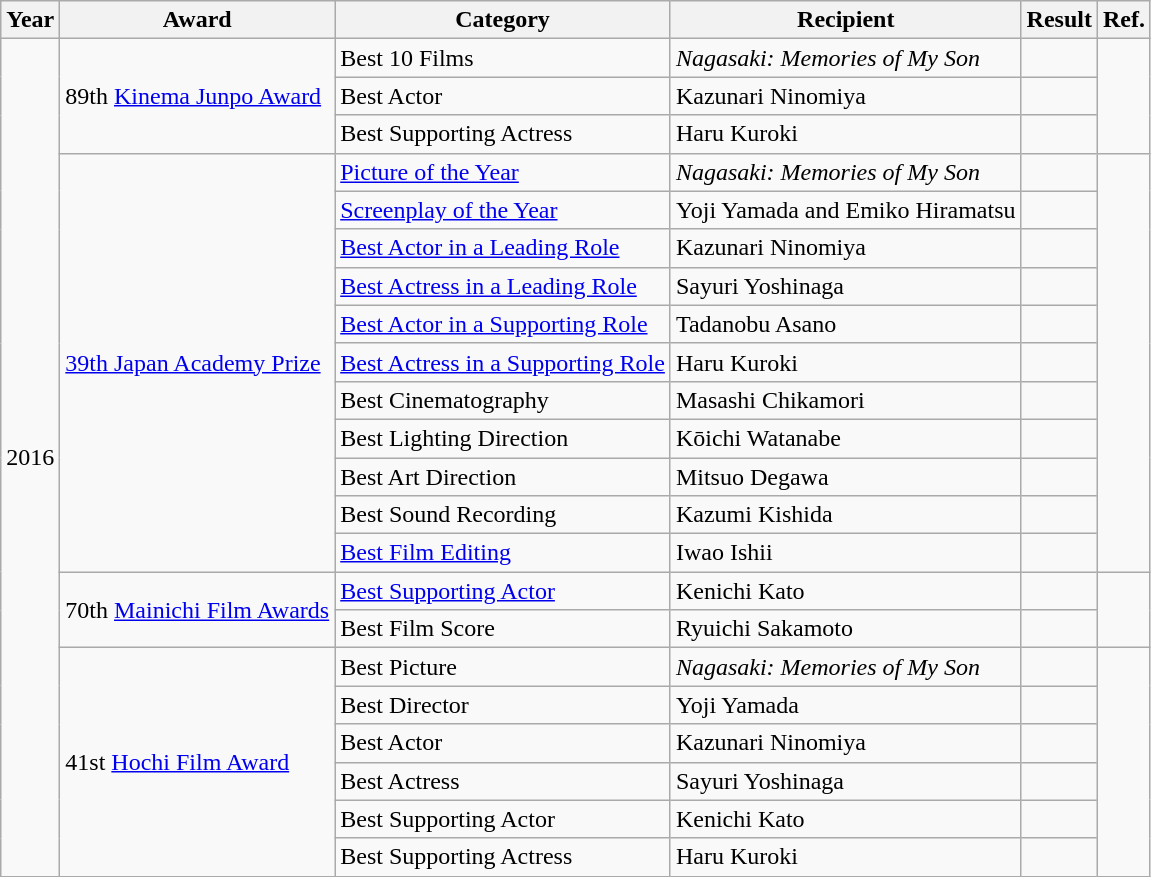<table class="wikitable">
<tr>
<th>Year</th>
<th>Award</th>
<th>Category</th>
<th>Recipient</th>
<th>Result</th>
<th>Ref.</th>
</tr>
<tr>
<td rowspan="24">2016</td>
<td rowspan="3">89th <a href='#'>Kinema Junpo Award</a></td>
<td>Best 10 Films</td>
<td><em>Nagasaki: Memories of My Son</em></td>
<td></td>
<td style="text-align:center;" rowspan="3"></td>
</tr>
<tr>
<td>Best Actor</td>
<td>Kazunari Ninomiya</td>
<td></td>
</tr>
<tr>
<td>Best Supporting Actress</td>
<td>Haru Kuroki</td>
<td></td>
</tr>
<tr>
<td rowspan="11"><a href='#'>39th Japan Academy Prize</a></td>
<td><a href='#'>Picture of the Year</a></td>
<td><em>Nagasaki: Memories of My Son</em></td>
<td></td>
<td style="text-align:center;" rowspan="11"></td>
</tr>
<tr>
<td><a href='#'>Screenplay of the Year</a></td>
<td>Yoji Yamada and Emiko Hiramatsu</td>
<td></td>
</tr>
<tr>
<td><a href='#'>Best Actor in a Leading Role</a></td>
<td>Kazunari Ninomiya</td>
<td></td>
</tr>
<tr>
<td><a href='#'>Best Actress in a Leading Role</a></td>
<td>Sayuri Yoshinaga</td>
<td></td>
</tr>
<tr>
<td><a href='#'>Best Actor in a Supporting Role</a></td>
<td>Tadanobu Asano</td>
<td></td>
</tr>
<tr>
<td><a href='#'>Best Actress in a Supporting Role</a></td>
<td>Haru Kuroki</td>
<td></td>
</tr>
<tr>
<td>Best Cinematography</td>
<td>Masashi Chikamori</td>
<td></td>
</tr>
<tr>
<td>Best Lighting Direction</td>
<td>Kōichi Watanabe</td>
<td></td>
</tr>
<tr>
<td>Best Art Direction</td>
<td>Mitsuo Degawa</td>
<td></td>
</tr>
<tr>
<td>Best Sound Recording</td>
<td>Kazumi Kishida</td>
<td></td>
</tr>
<tr>
<td><a href='#'>Best Film Editing</a></td>
<td>Iwao Ishii</td>
<td></td>
</tr>
<tr>
<td rowspan="2">70th <a href='#'>Mainichi Film Awards</a></td>
<td><a href='#'>Best Supporting Actor</a></td>
<td>Kenichi Kato</td>
<td></td>
<td style="text-align:center;" rowspan="2"></td>
</tr>
<tr>
<td>Best Film Score</td>
<td>Ryuichi Sakamoto</td>
<td></td>
</tr>
<tr>
<td rowspan="11">41st <a href='#'>Hochi Film Award</a></td>
<td>Best Picture</td>
<td><em>Nagasaki: Memories of My Son</em></td>
<td></td>
<td style="text-align:center;" rowspan="6"></td>
</tr>
<tr>
<td>Best Director</td>
<td>Yoji Yamada</td>
<td></td>
</tr>
<tr>
<td>Best Actor</td>
<td>Kazunari Ninomiya</td>
<td></td>
</tr>
<tr>
<td>Best Actress</td>
<td>Sayuri Yoshinaga</td>
<td></td>
</tr>
<tr>
<td>Best Supporting Actor</td>
<td>Kenichi Kato</td>
<td></td>
</tr>
<tr>
<td>Best Supporting Actress</td>
<td>Haru Kuroki</td>
<td></td>
</tr>
</table>
